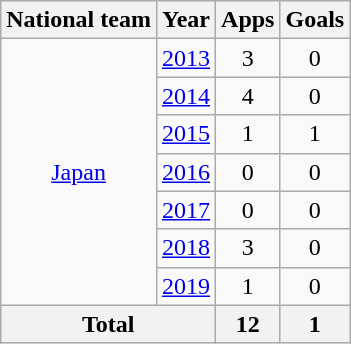<table class="wikitable" style="text-align:center">
<tr>
<th>National team</th>
<th>Year</th>
<th>Apps</th>
<th>Goals</th>
</tr>
<tr>
<td rowspan="7"><a href='#'>Japan</a></td>
<td><a href='#'>2013</a></td>
<td>3</td>
<td>0</td>
</tr>
<tr>
<td><a href='#'>2014</a></td>
<td>4</td>
<td>0</td>
</tr>
<tr>
<td><a href='#'>2015</a></td>
<td>1</td>
<td>1</td>
</tr>
<tr>
<td><a href='#'>2016</a></td>
<td>0</td>
<td>0</td>
</tr>
<tr>
<td><a href='#'>2017</a></td>
<td>0</td>
<td>0</td>
</tr>
<tr>
<td><a href='#'>2018</a></td>
<td>3</td>
<td>0</td>
</tr>
<tr>
<td><a href='#'>2019</a></td>
<td>1</td>
<td>0</td>
</tr>
<tr>
<th colspan="2">Total</th>
<th>12</th>
<th>1</th>
</tr>
</table>
